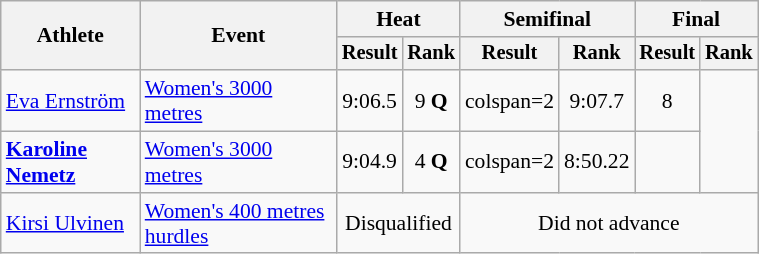<table class="wikitable" style="font-size:90%; width:40%">
<tr>
<th rowspan="2">Athlete</th>
<th rowspan="2">Event</th>
<th colspan="2">Heat</th>
<th colspan="2">Semifinal</th>
<th colspan="2">Final</th>
</tr>
<tr style="font-size:95%">
<th>Result</th>
<th>Rank</th>
<th>Result</th>
<th>Rank</th>
<th>Result</th>
<th>Rank</th>
</tr>
<tr align=center>
<td align=left><a href='#'>Eva Ernström</a></td>
<td align=left><a href='#'>Women's 3000 metres</a></td>
<td>9:06.5</td>
<td>9 <strong>Q</strong></td>
<td>colspan=2 </td>
<td>9:07.7</td>
<td>8</td>
</tr>
<tr align=center>
<td align=left><strong><a href='#'>Karoline Nemetz</a></strong></td>
<td align=left><a href='#'>Women's 3000 metres</a></td>
<td>9:04.9</td>
<td>4 <strong>Q</strong></td>
<td>colspan=2 </td>
<td>8:50.22</td>
<td></td>
</tr>
<tr align=center>
<td align=left><a href='#'>Kirsi Ulvinen</a></td>
<td align=left><a href='#'>Women's 400 metres hurdles</a></td>
<td colspan=2>Disqualified</td>
<td colspan=4>Did not advance</td>
</tr>
</table>
